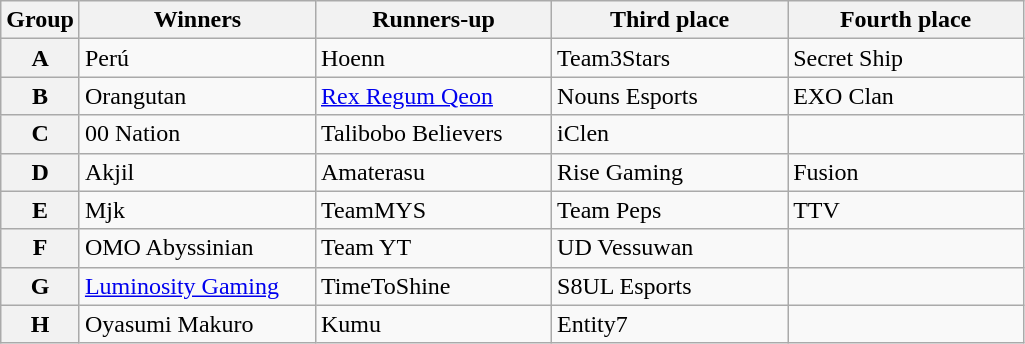<table class="wikitable">
<tr>
<th>Group</th>
<th width="150">Winners</th>
<th width="150">Runners-up</th>
<th width="150">Third place</th>
<th width="150">Fourth place</th>
</tr>
<tr>
<th>A</th>
<td> Perú</td>
<td> Hoenn</td>
<td> Team3Stars</td>
<td> Secret Ship</td>
</tr>
<tr>
<th>B</th>
<td> Orangutan</td>
<td> <a href='#'>Rex Regum Qeon</a></td>
<td> Nouns Esports</td>
<td> EXO Clan</td>
</tr>
<tr>
<th>C</th>
<td> 00 Nation</td>
<td> Talibobo Believers</td>
<td> iClen</td>
<td> </td>
</tr>
<tr>
<th>D</th>
<td> Akjil</td>
<td> Amaterasu</td>
<td> Rise Gaming</td>
<td> Fusion</td>
</tr>
<tr>
<th>E</th>
<td> Mjk</td>
<td> TeamMYS</td>
<td> Team Peps</td>
<td> TTV</td>
</tr>
<tr>
<th>F</th>
<td> OMO Abyssinian</td>
<td> Team YT</td>
<td> UD Vessuwan</td>
<td> </td>
</tr>
<tr>
<th>G</th>
<td> <a href='#'>Luminosity Gaming</a></td>
<td> TimeToShine</td>
<td> S8UL Esports</td>
<td> </td>
</tr>
<tr>
<th>H</th>
<td> Oyasumi Makuro</td>
<td> Kumu</td>
<td> Entity7</td>
<td> </td>
</tr>
</table>
